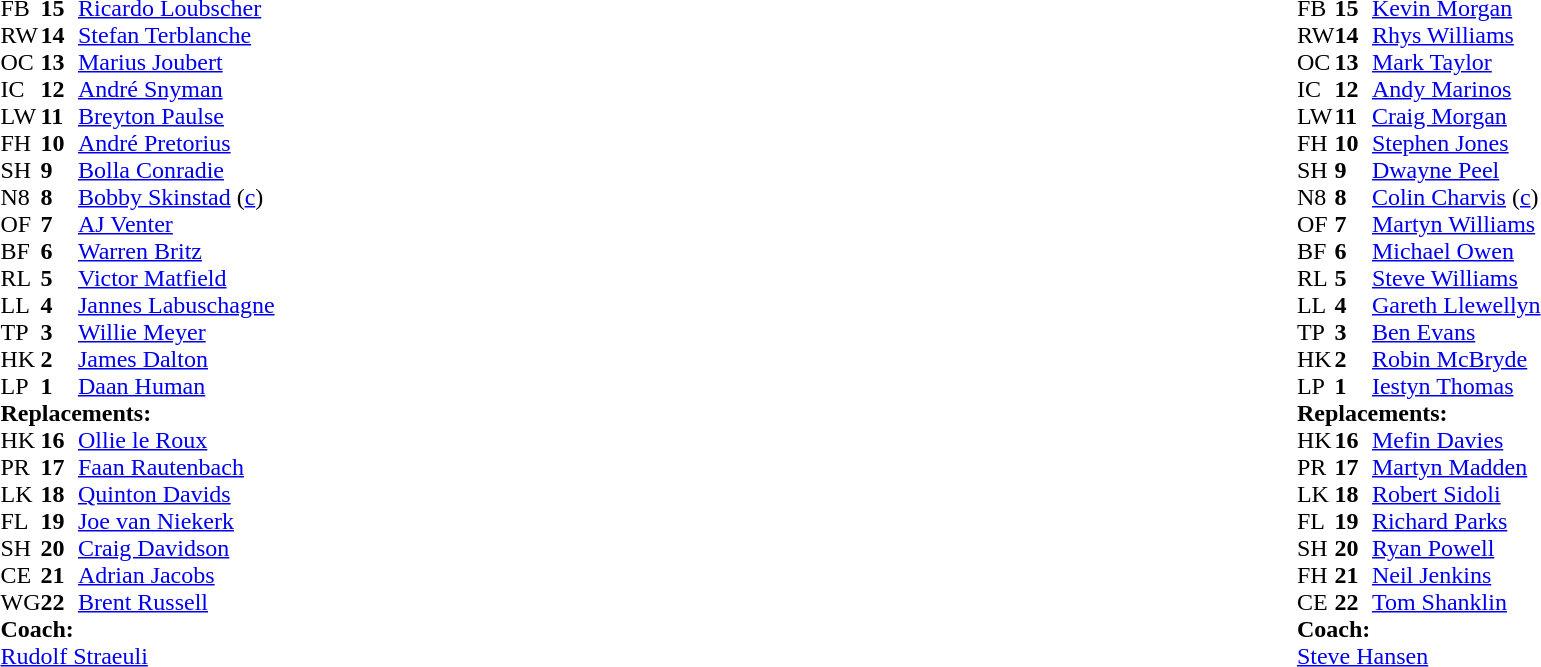<table style="width:100%">
<tr>
<td style="vertical-align:top;width:50%"><br><table cellspacing="0" cellpadding="0">
<tr>
<th width="25"></th>
<th width="25"></th>
</tr>
<tr>
<td>FB</td>
<td><strong>15</strong></td>
<td><a href='#'>Ricardo Loubscher</a></td>
</tr>
<tr>
<td>RW</td>
<td><strong>14</strong></td>
<td><a href='#'>Stefan Terblanche</a></td>
</tr>
<tr>
<td>OC</td>
<td><strong>13</strong></td>
<td><a href='#'>Marius Joubert</a></td>
</tr>
<tr>
<td>IC</td>
<td><strong>12</strong></td>
<td><a href='#'>André Snyman</a></td>
</tr>
<tr>
<td>LW</td>
<td><strong>11</strong></td>
<td><a href='#'>Breyton Paulse</a></td>
</tr>
<tr>
<td>FH</td>
<td><strong>10</strong></td>
<td><a href='#'>André Pretorius</a></td>
</tr>
<tr>
<td>SH</td>
<td><strong>9</strong></td>
<td><a href='#'>Bolla Conradie</a></td>
</tr>
<tr>
<td>N8</td>
<td><strong>8</strong></td>
<td><a href='#'>Bobby Skinstad</a> (<a href='#'>c</a>)</td>
</tr>
<tr>
<td>OF</td>
<td><strong>7</strong></td>
<td><a href='#'>AJ Venter</a></td>
</tr>
<tr>
<td>BF</td>
<td><strong>6</strong></td>
<td><a href='#'>Warren Britz</a></td>
</tr>
<tr>
<td>RL</td>
<td><strong>5</strong></td>
<td><a href='#'>Victor Matfield</a></td>
</tr>
<tr>
<td>LL</td>
<td><strong>4</strong></td>
<td><a href='#'>Jannes Labuschagne</a></td>
</tr>
<tr>
<td>TP</td>
<td><strong>3</strong></td>
<td><a href='#'>Willie Meyer</a></td>
</tr>
<tr>
<td>HK</td>
<td><strong>2</strong></td>
<td><a href='#'>James Dalton</a></td>
</tr>
<tr>
<td>LP</td>
<td><strong>1</strong></td>
<td><a href='#'>Daan Human</a></td>
</tr>
<tr>
<td colspan="3"><strong>Replacements:</strong></td>
</tr>
<tr>
<td>HK</td>
<td><strong>16</strong></td>
<td><a href='#'>Ollie le Roux</a></td>
<td></td>
<td></td>
</tr>
<tr>
<td>PR</td>
<td><strong>17</strong></td>
<td><a href='#'>Faan Rautenbach</a></td>
<td></td>
<td></td>
</tr>
<tr>
<td>LK</td>
<td><strong>18</strong></td>
<td><a href='#'>Quinton Davids</a></td>
</tr>
<tr>
<td>FL</td>
<td><strong>19</strong></td>
<td><a href='#'>Joe van Niekerk</a></td>
<td></td>
<td></td>
</tr>
<tr>
<td>SH</td>
<td><strong>20</strong></td>
<td><a href='#'>Craig Davidson</a></td>
</tr>
<tr>
<td>CE</td>
<td><strong>21</strong></td>
<td><a href='#'>Adrian Jacobs</a></td>
<td></td>
<td></td>
</tr>
<tr>
<td>WG</td>
<td><strong>22</strong></td>
<td><a href='#'>Brent Russell</a></td>
<td></td>
<td></td>
</tr>
<tr>
<td colspan="3"><strong>Coach:</strong></td>
</tr>
<tr>
<td colspan="3"><a href='#'>Rudolf Straeuli</a></td>
</tr>
</table>
</td>
<td style="vertical-align:top"></td>
<td style="vertical-align:top;width:50%"><br><table cellspacing="0" cellpadding="0" style="margin:auto">
<tr>
<th width="25"></th>
<th width="25"></th>
</tr>
<tr>
<td>FB</td>
<td><strong>15</strong></td>
<td><a href='#'>Kevin Morgan</a></td>
</tr>
<tr>
<td>RW</td>
<td><strong>14</strong></td>
<td><a href='#'>Rhys Williams</a></td>
</tr>
<tr>
<td>OC</td>
<td><strong>13</strong></td>
<td><a href='#'>Mark Taylor</a></td>
</tr>
<tr>
<td>IC</td>
<td><strong>12</strong></td>
<td><a href='#'>Andy Marinos</a></td>
</tr>
<tr>
<td>LW</td>
<td><strong>11</strong></td>
<td><a href='#'>Craig Morgan</a></td>
</tr>
<tr>
<td>FH</td>
<td><strong>10</strong></td>
<td><a href='#'>Stephen Jones</a></td>
</tr>
<tr>
<td>SH</td>
<td><strong>9</strong></td>
<td><a href='#'>Dwayne Peel</a></td>
</tr>
<tr>
<td>N8</td>
<td><strong>8</strong></td>
<td><a href='#'>Colin Charvis</a> (<a href='#'>c</a>)</td>
</tr>
<tr>
<td>OF</td>
<td><strong>7</strong></td>
<td><a href='#'>Martyn Williams</a></td>
</tr>
<tr>
<td>BF</td>
<td><strong>6</strong></td>
<td><a href='#'>Michael Owen</a></td>
</tr>
<tr>
<td>RL</td>
<td><strong>5</strong></td>
<td><a href='#'>Steve Williams</a></td>
</tr>
<tr>
<td>LL</td>
<td><strong>4</strong></td>
<td><a href='#'>Gareth Llewellyn</a></td>
</tr>
<tr>
<td>TP</td>
<td><strong>3</strong></td>
<td><a href='#'>Ben Evans</a></td>
</tr>
<tr>
<td>HK</td>
<td><strong>2</strong></td>
<td><a href='#'>Robin McBryde</a></td>
</tr>
<tr>
<td>LP</td>
<td><strong>1</strong></td>
<td><a href='#'>Iestyn Thomas</a></td>
</tr>
<tr>
<td colspan="3"><strong>Replacements:</strong></td>
</tr>
<tr>
<td>HK</td>
<td><strong>16</strong></td>
<td><a href='#'>Mefin Davies</a></td>
<td></td>
<td></td>
</tr>
<tr>
<td>PR</td>
<td><strong>17</strong></td>
<td><a href='#'>Martyn Madden</a></td>
<td></td>
<td></td>
</tr>
<tr>
<td>LK</td>
<td><strong>18</strong></td>
<td><a href='#'>Robert Sidoli</a></td>
<td></td>
<td></td>
</tr>
<tr>
<td>FL</td>
<td><strong>19</strong></td>
<td><a href='#'>Richard Parks</a></td>
<td></td>
<td></td>
</tr>
<tr>
<td>SH</td>
<td><strong>20</strong></td>
<td><a href='#'>Ryan Powell</a></td>
<td></td>
<td></td>
</tr>
<tr>
<td>FH</td>
<td><strong>21</strong></td>
<td><a href='#'>Neil Jenkins</a></td>
<td></td>
<td></td>
</tr>
<tr>
<td>CE</td>
<td><strong>22</strong></td>
<td><a href='#'>Tom Shanklin</a></td>
<td></td>
<td></td>
</tr>
<tr>
<td colspan="3"><strong>Coach:</strong></td>
</tr>
<tr>
<td colspan="3"> <a href='#'>Steve Hansen</a></td>
</tr>
</table>
</td>
</tr>
</table>
